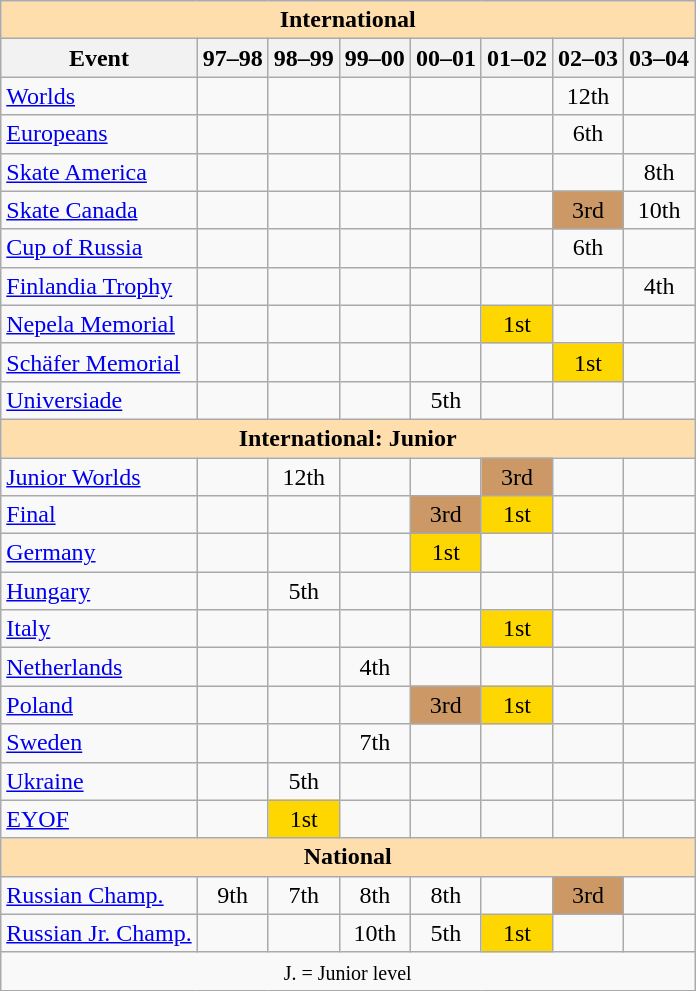<table class="wikitable" style="text-align:center">
<tr>
<th style="background-color: #ffdead; " colspan=8 align=center>International</th>
</tr>
<tr>
<th>Event</th>
<th>97–98</th>
<th>98–99</th>
<th>99–00</th>
<th>00–01</th>
<th>01–02</th>
<th>02–03</th>
<th>03–04</th>
</tr>
<tr>
<td align=left><a href='#'>Worlds</a></td>
<td></td>
<td></td>
<td></td>
<td></td>
<td></td>
<td>12th</td>
<td></td>
</tr>
<tr>
<td align=left><a href='#'>Europeans</a></td>
<td></td>
<td></td>
<td></td>
<td></td>
<td></td>
<td>6th</td>
<td></td>
</tr>
<tr>
<td align=left> <a href='#'>Skate America</a></td>
<td></td>
<td></td>
<td></td>
<td></td>
<td></td>
<td></td>
<td>8th</td>
</tr>
<tr>
<td align=left> <a href='#'>Skate Canada</a></td>
<td></td>
<td></td>
<td></td>
<td></td>
<td></td>
<td bgcolor=cc9966>3rd</td>
<td>10th</td>
</tr>
<tr>
<td align=left> <a href='#'>Cup of Russia</a></td>
<td></td>
<td></td>
<td></td>
<td></td>
<td></td>
<td>6th</td>
<td></td>
</tr>
<tr>
<td align=left><a href='#'>Finlandia Trophy</a></td>
<td></td>
<td></td>
<td></td>
<td></td>
<td></td>
<td></td>
<td>4th</td>
</tr>
<tr>
<td align=left><a href='#'>Nepela Memorial</a></td>
<td></td>
<td></td>
<td></td>
<td></td>
<td bgcolor=gold>1st</td>
<td></td>
<td></td>
</tr>
<tr>
<td align=left><a href='#'>Schäfer Memorial</a></td>
<td></td>
<td></td>
<td></td>
<td></td>
<td></td>
<td bgcolor=gold>1st</td>
<td></td>
</tr>
<tr>
<td align=left><a href='#'>Universiade</a></td>
<td></td>
<td></td>
<td></td>
<td>5th</td>
<td></td>
<td></td>
<td></td>
</tr>
<tr>
<th style="background-color: #ffdead; " colspan=8 align=center>International: Junior</th>
</tr>
<tr>
<td align=left><a href='#'>Junior Worlds</a></td>
<td></td>
<td>12th</td>
<td></td>
<td></td>
<td bgcolor=cc9966>3rd</td>
<td></td>
<td></td>
</tr>
<tr>
<td align=left> <a href='#'>Final</a></td>
<td></td>
<td></td>
<td></td>
<td bgcolor=cc9966>3rd</td>
<td bgcolor=gold>1st</td>
<td></td>
<td></td>
</tr>
<tr>
<td align=left> <a href='#'>Germany</a></td>
<td></td>
<td></td>
<td></td>
<td bgcolor=gold>1st</td>
<td></td>
<td></td>
<td></td>
</tr>
<tr>
<td align=left> <a href='#'>Hungary</a></td>
<td></td>
<td>5th</td>
<td></td>
<td></td>
<td></td>
<td></td>
<td></td>
</tr>
<tr>
<td align=left> <a href='#'>Italy</a></td>
<td></td>
<td></td>
<td></td>
<td></td>
<td bgcolor=gold>1st</td>
<td></td>
<td></td>
</tr>
<tr>
<td align=left> <a href='#'>Netherlands</a></td>
<td></td>
<td></td>
<td>4th</td>
<td></td>
<td></td>
<td></td>
<td></td>
</tr>
<tr>
<td align=left> <a href='#'>Poland</a></td>
<td></td>
<td></td>
<td></td>
<td bgcolor=cc9966>3rd</td>
<td bgcolor=gold>1st</td>
<td></td>
<td></td>
</tr>
<tr>
<td align=left> <a href='#'>Sweden</a></td>
<td></td>
<td></td>
<td>7th</td>
<td></td>
<td></td>
<td></td>
<td></td>
</tr>
<tr>
<td align=left> <a href='#'>Ukraine</a></td>
<td></td>
<td>5th</td>
<td></td>
<td></td>
<td></td>
<td></td>
<td></td>
</tr>
<tr>
<td align=left><a href='#'>EYOF</a></td>
<td></td>
<td bgcolor=gold>1st</td>
<td></td>
<td></td>
<td></td>
<td></td>
<td></td>
</tr>
<tr>
<th style="background-color: #ffdead; " colspan=8 align=center>National</th>
</tr>
<tr>
<td align=left><a href='#'>Russian Champ.</a></td>
<td>9th</td>
<td>7th</td>
<td>8th</td>
<td>8th</td>
<td></td>
<td bgcolor=cc9966>3rd</td>
<td></td>
</tr>
<tr>
<td align=left><a href='#'>Russian Jr. Champ.</a></td>
<td></td>
<td></td>
<td>10th</td>
<td>5th</td>
<td bgcolor=gold>1st</td>
<td></td>
<td></td>
</tr>
<tr>
<td colspan=8 align=center><small> J. = Junior level </small></td>
</tr>
</table>
